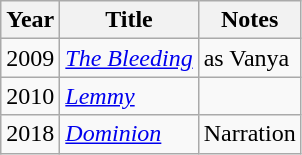<table class="wikitable">
<tr>
<th>Year</th>
<th>Title</th>
<th>Notes</th>
</tr>
<tr>
<td>2009</td>
<td><em><a href='#'>The Bleeding</a></em></td>
<td>as Vanya</td>
</tr>
<tr>
<td>2010</td>
<td><em><a href='#'>Lemmy</a></em></td>
<td></td>
</tr>
<tr>
<td>2018</td>
<td><em><a href='#'>Dominion</a></em></td>
<td>Narration</td>
</tr>
</table>
